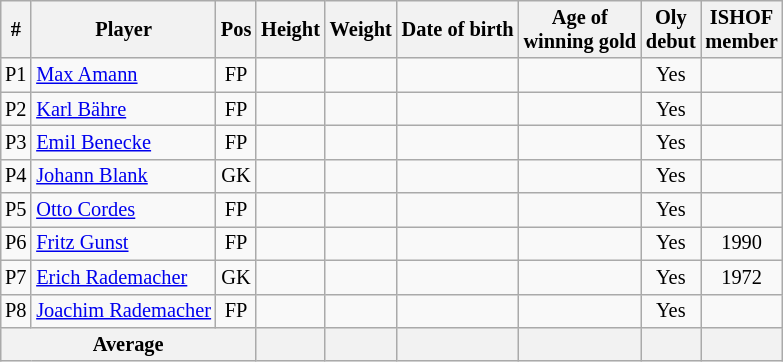<table class="wikitable sortable" style="text-align: center; font-size: 85%; margin-left: 1em;">
<tr>
<th>#</th>
<th>Player</th>
<th>Pos</th>
<th>Height</th>
<th>Weight</th>
<th>Date of birth</th>
<th>Age of<br>winning gold</th>
<th>Oly<br>debut</th>
<th>ISHOF<br>member</th>
</tr>
<tr>
<td>P1</td>
<td style="text-align: left;" data-sort-value="Amann, Max"><a href='#'>Max Amann</a></td>
<td>FP</td>
<td style="text-align: left;"></td>
<td style="text-align: right;"></td>
<td style="text-align: right;"></td>
<td style="text-align: left;"></td>
<td>Yes</td>
<td></td>
</tr>
<tr>
<td>P2</td>
<td style="text-align: left;" data-sort-value="Bähre, Karl"><a href='#'>Karl Bähre</a></td>
<td>FP</td>
<td style="text-align: left;"></td>
<td style="text-align: right;"></td>
<td style="text-align: right;"></td>
<td style="text-align: left;"></td>
<td>Yes</td>
<td></td>
</tr>
<tr>
<td>P3</td>
<td style="text-align: left;" data-sort-value="Benecke, Emil"><a href='#'>Emil Benecke</a></td>
<td>FP</td>
<td style="text-align: left;"></td>
<td style="text-align: right;"></td>
<td style="text-align: right;"></td>
<td style="text-align: left;"></td>
<td>Yes</td>
<td></td>
</tr>
<tr>
<td>P4</td>
<td style="text-align: left;" data-sort-value="Blank, Johann"><a href='#'>Johann Blank</a></td>
<td>GK</td>
<td style="text-align: left;"></td>
<td style="text-align: right;"></td>
<td style="text-align: right;"></td>
<td style="text-align: left;"></td>
<td>Yes</td>
<td></td>
</tr>
<tr>
<td>P5</td>
<td style="text-align: left;" data-sort-value="Cordes, Otto"><a href='#'>Otto Cordes</a></td>
<td>FP</td>
<td style="text-align: left;"></td>
<td style="text-align: right;"></td>
<td style="text-align: right;"></td>
<td style="text-align: left;"></td>
<td>Yes</td>
<td></td>
</tr>
<tr>
<td>P6</td>
<td style="text-align: left;" data-sort-value="Gunst, Fritz"><a href='#'>Fritz Gunst</a></td>
<td>FP</td>
<td style="text-align: left;"></td>
<td style="text-align: right;"></td>
<td style="text-align: right;"></td>
<td style="text-align: left;"></td>
<td>Yes</td>
<td>1990</td>
</tr>
<tr>
<td>P7</td>
<td style="text-align: left;" data-sort-value="Rademacher, Erich"><a href='#'>Erich Rademacher</a></td>
<td>GK</td>
<td style="text-align: left;"></td>
<td style="text-align: right;"></td>
<td style="text-align: right;"></td>
<td style="text-align: left;"></td>
<td>Yes</td>
<td>1972</td>
</tr>
<tr>
<td>P8</td>
<td style="text-align: left;" data-sort-value="Rademacher, Joachim"><a href='#'>Joachim Rademacher</a></td>
<td>FP</td>
<td style="text-align: left;"></td>
<td style="text-align: right;"></td>
<td style="text-align: right;"></td>
<td style="text-align: left;"></td>
<td>Yes</td>
<td></td>
</tr>
<tr>
<th colspan="3">Average</th>
<th style="text-align: left;"></th>
<th style="text-align: right;"></th>
<th style="text-align: right;"></th>
<th style="text-align: left;"></th>
<th></th>
<th></th>
</tr>
</table>
